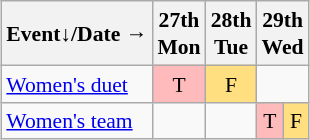<table class="wikitable" style="margin:0.5em auto; font-size:90%; line-height:1.25em; text-align:center;">
<tr>
<th>Event↓/Date →</th>
<th>27th<br>Mon</th>
<th>28th<br>Tue</th>
<th colspan=2>29th<br>Wed</th>
</tr>
<tr>
<td align="left"><a href='#'>Women's duet</a></td>
<td bgcolor="#FFBBBB">T</td>
<td bgcolor="#FFDF80">F</td>
<td colspan=2></td>
</tr>
<tr>
<td align="left"><a href='#'>Women's team</a></td>
<td></td>
<td></td>
<td bgcolor="#FFBBBB">T</td>
<td bgcolor="#FFDF80">F</td>
</tr>
</table>
